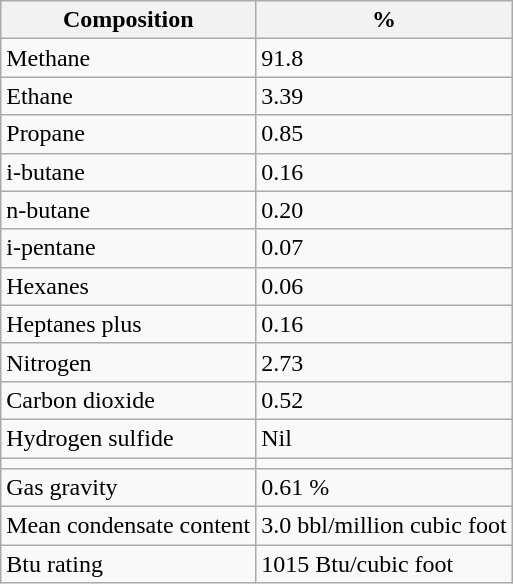<table class="wikitable">
<tr>
<th>Composition</th>
<th>%</th>
</tr>
<tr>
<td>Methane</td>
<td>91.8</td>
</tr>
<tr>
<td>Ethane</td>
<td>3.39</td>
</tr>
<tr>
<td>Propane</td>
<td>0.85</td>
</tr>
<tr>
<td>i-butane</td>
<td>0.16</td>
</tr>
<tr>
<td>n-butane</td>
<td>0.20</td>
</tr>
<tr>
<td>i-pentane</td>
<td>0.07</td>
</tr>
<tr>
<td>Hexanes</td>
<td>0.06</td>
</tr>
<tr>
<td>Heptanes plus</td>
<td>0.16</td>
</tr>
<tr>
<td>Nitrogen</td>
<td>2.73</td>
</tr>
<tr>
<td>Carbon dioxide</td>
<td>0.52</td>
</tr>
<tr>
<td>Hydrogen sulfide</td>
<td>Nil</td>
</tr>
<tr>
<td></td>
<td></td>
</tr>
<tr>
<td>Gas gravity</td>
<td>0.61 %</td>
</tr>
<tr>
<td>Mean condensate content</td>
<td>3.0 bbl/million cubic foot</td>
</tr>
<tr>
<td>Btu rating</td>
<td>1015 Btu/cubic foot</td>
</tr>
</table>
